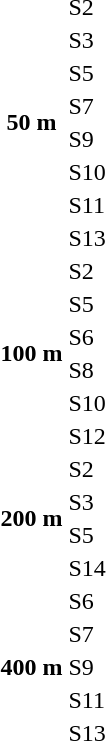<table>
<tr>
<th rowspan="8">50 m</th>
<td>S2 <br></td>
<td></td>
<td></td>
<td></td>
</tr>
<tr>
<td>S3 <br></td>
<td></td>
<td></td>
<td></td>
</tr>
<tr>
<td>S5 <br></td>
<td></td>
<td></td>
<td></td>
</tr>
<tr>
<td>S7 <br></td>
<td></td>
<td></td>
<td></td>
</tr>
<tr>
<td>S9 <br></td>
<td></td>
<td></td>
<td></td>
</tr>
<tr>
<td>S10 <br></td>
<td></td>
<td></td>
<td></td>
</tr>
<tr>
<td>S11 <br></td>
<td></td>
<td></td>
<td></td>
</tr>
<tr>
<td>S13 <br></td>
<td></td>
<td></td>
<td></td>
</tr>
<tr>
<th rowspan="6">100 m</th>
<td>S2 <br></td>
<td></td>
<td></td>
<td></td>
</tr>
<tr>
<td>S5 <br></td>
<td></td>
<td></td>
<td></td>
</tr>
<tr>
<td>S6 <br></td>
<td></td>
<td></td>
<td></td>
</tr>
<tr>
<td>S8 <br></td>
<td></td>
<td></td>
<td></td>
</tr>
<tr>
<td>S10 <br></td>
<td></td>
<td></td>
<td></td>
</tr>
<tr>
<td>S12 <br></td>
<td></td>
<td></td>
<td></td>
</tr>
<tr>
<th rowspan="4">200 m</th>
<td>S2 <br></td>
<td></td>
<td></td>
<td></td>
</tr>
<tr>
<td>S3 <br></td>
<td></td>
<td></td>
<td></td>
</tr>
<tr>
<td>S5 <br></td>
<td></td>
<td></td>
<td></td>
</tr>
<tr>
<td>S14 <br></td>
<td></td>
<td></td>
<td></td>
</tr>
<tr>
<th rowspan="5">400 m</th>
<td>S6 <br></td>
<td></td>
<td></td>
<td></td>
</tr>
<tr>
<td>S7 <br></td>
<td></td>
<td></td>
<td></td>
</tr>
<tr>
<td>S9 <br></td>
<td></td>
<td></td>
<td></td>
</tr>
<tr>
<td>S11 <br></td>
<td></td>
<td></td>
<td></td>
</tr>
<tr>
<td>S13 <br></td>
<td></td>
<td></td>
<td></td>
</tr>
</table>
